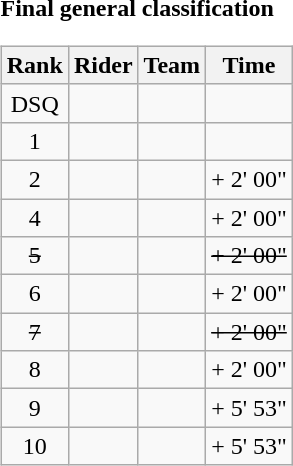<table>
<tr>
<td><strong>Final general classification</strong><br><table class="wikitable">
<tr>
<th scope="col">Rank</th>
<th scope="col">Rider</th>
<th scope="col">Team</th>
<th scope="col">Time</th>
</tr>
<tr>
<td style="text-align:center;">DSQ</td>
<td><s></s></td>
<td><s></s></td>
<td style="text-align:right;"><s></s></td>
</tr>
<tr>
<td style="text-align:center;">1</td>
<td></td>
<td></td>
<td style="text-align:right;"></td>
</tr>
<tr>
<td style="text-align:center;">2</td>
<td></td>
<td></td>
<td style="text-align:right;">+ 2' 00"</td>
</tr>
<tr>
<td style="text-align:center;">4</td>
<td></td>
<td></td>
<td style="text-align:right;">+ 2' 00"</td>
</tr>
<tr>
<td style="text-align:center;"><s>5</s></td>
<td><s></s></td>
<td><s></s></td>
<td style="text-align:right;"><s>+ 2' 00"</s></td>
</tr>
<tr>
<td style="text-align:center;">6</td>
<td></td>
<td></td>
<td style="text-align:right;">+ 2' 00"</td>
</tr>
<tr>
<td style="text-align:center;"><s>7</s></td>
<td><s></s></td>
<td><s></s></td>
<td style="text-align:right;"><s>+ 2' 00"</s></td>
</tr>
<tr>
<td style="text-align:center;">8</td>
<td></td>
<td></td>
<td style="text-align:right;">+ 2' 00"</td>
</tr>
<tr>
<td style="text-align:center;">9</td>
<td></td>
<td></td>
<td style="text-align:right;">+ 5' 53"</td>
</tr>
<tr>
<td style="text-align:center;">10</td>
<td></td>
<td></td>
<td style="text-align:right;">+ 5' 53"</td>
</tr>
</table>
</td>
</tr>
</table>
